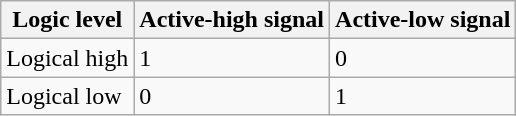<table class="wikitable">
<tr>
<th>Logic level</th>
<th>Active-high signal</th>
<th>Active-low signal</th>
</tr>
<tr>
<td>Logical high</td>
<td>1</td>
<td>0</td>
</tr>
<tr>
<td>Logical low</td>
<td>0</td>
<td>1</td>
</tr>
</table>
